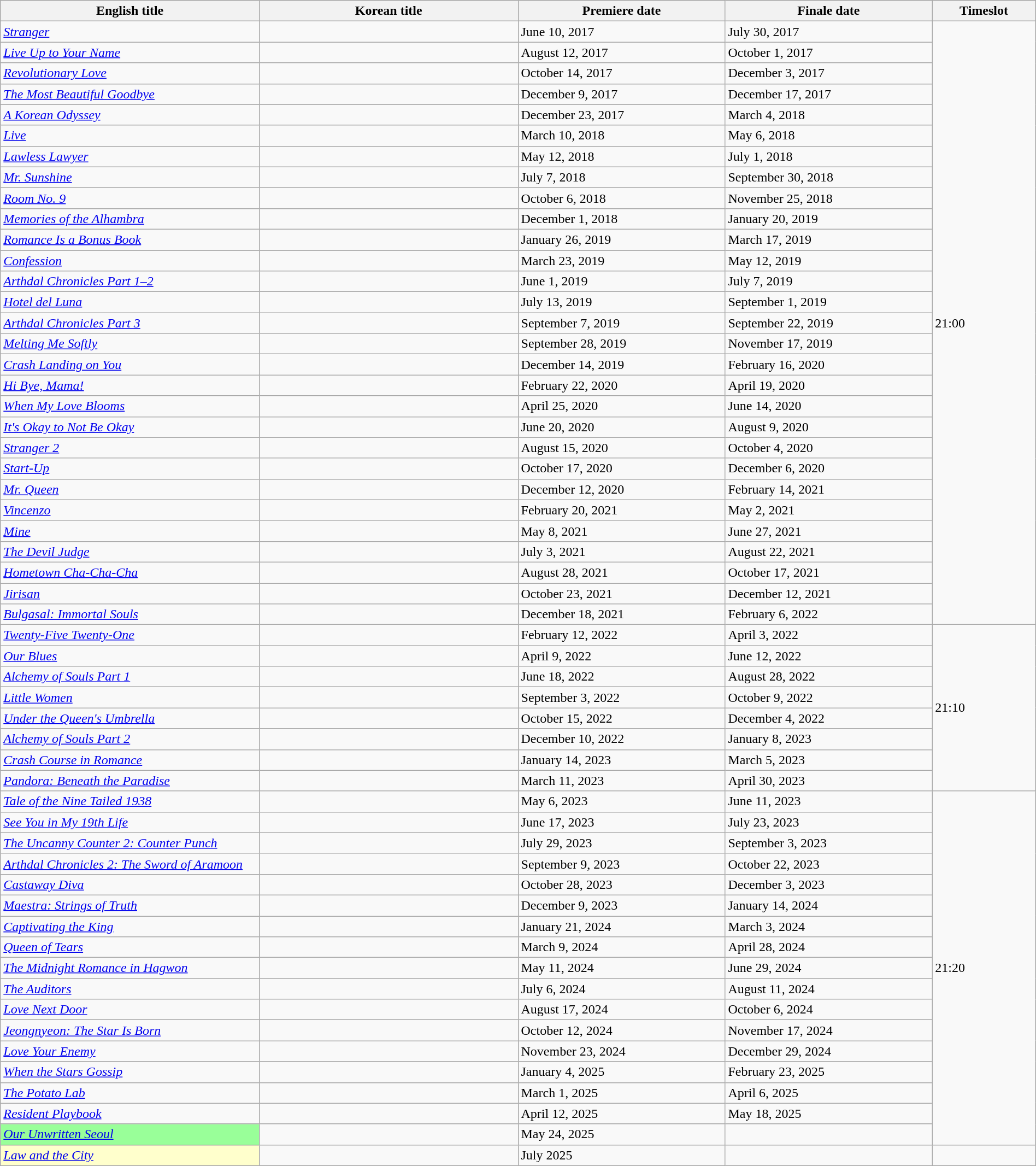<table class="wikitable sortable" width="100%">
<tr>
<th style="width:25%">English title</th>
<th style="width:25%">Korean title</th>
<th style="width:20%">Premiere date</th>
<th style="width:20%">Finale date</th>
<th style="width:10%">Timeslot</th>
</tr>
<tr>
<td><em><a href='#'>Stranger</a></em></td>
<td></td>
<td>June 10, 2017</td>
<td>July 30, 2017</td>
<td rowspan=29>21:00</td>
</tr>
<tr>
<td><em><a href='#'>Live Up to Your Name</a></em></td>
<td></td>
<td>August 12, 2017</td>
<td>October 1, 2017</td>
</tr>
<tr>
<td><em><a href='#'>Revolutionary Love</a></em></td>
<td></td>
<td>October 14, 2017</td>
<td>December 3, 2017</td>
</tr>
<tr>
<td><em><a href='#'>The Most Beautiful Goodbye</a></em></td>
<td></td>
<td>December 9, 2017</td>
<td>December 17, 2017</td>
</tr>
<tr>
<td><em><a href='#'>A Korean Odyssey</a></em></td>
<td></td>
<td>December 23, 2017</td>
<td>March 4, 2018</td>
</tr>
<tr>
<td><em><a href='#'>Live</a></em></td>
<td></td>
<td>March 10, 2018</td>
<td>May 6, 2018</td>
</tr>
<tr>
<td><em><a href='#'>Lawless Lawyer</a></em></td>
<td></td>
<td>May 12, 2018</td>
<td>July 1, 2018</td>
</tr>
<tr>
<td><em><a href='#'>Mr. Sunshine</a></em></td>
<td></td>
<td>July 7, 2018</td>
<td>September 30, 2018</td>
</tr>
<tr>
<td><em><a href='#'>Room No. 9</a></em></td>
<td></td>
<td>October 6, 2018</td>
<td>November 25, 2018</td>
</tr>
<tr>
<td><em><a href='#'>Memories of the Alhambra</a></em></td>
<td></td>
<td>December 1, 2018</td>
<td>January 20, 2019</td>
</tr>
<tr>
<td><em><a href='#'>Romance Is a Bonus Book</a></em></td>
<td></td>
<td>January 26, 2019</td>
<td>March 17, 2019</td>
</tr>
<tr>
<td><em><a href='#'>Confession</a></em></td>
<td></td>
<td>March 23, 2019</td>
<td>May 12, 2019</td>
</tr>
<tr>
<td><em><a href='#'>Arthdal Chronicles Part 1–2</a></em></td>
<td></td>
<td>June 1, 2019</td>
<td>July 7, 2019</td>
</tr>
<tr>
<td><em><a href='#'>Hotel del Luna</a></em></td>
<td></td>
<td>July 13, 2019</td>
<td>September 1, 2019</td>
</tr>
<tr>
<td><em><a href='#'>Arthdal Chronicles Part 3</a></em></td>
<td></td>
<td>September 7, 2019</td>
<td>September 22, 2019</td>
</tr>
<tr>
<td><em><a href='#'>Melting Me Softly</a></em></td>
<td></td>
<td>September 28, 2019</td>
<td>November 17, 2019</td>
</tr>
<tr>
<td><em><a href='#'>Crash Landing on You</a></em></td>
<td></td>
<td>December 14, 2019</td>
<td>February 16, 2020</td>
</tr>
<tr>
<td><em><a href='#'>Hi Bye, Mama!</a></em></td>
<td></td>
<td>February 22, 2020</td>
<td>April 19, 2020</td>
</tr>
<tr>
<td><em><a href='#'>When My Love Blooms</a></em></td>
<td></td>
<td>April 25, 2020</td>
<td>June 14, 2020</td>
</tr>
<tr>
<td><em><a href='#'>It's Okay to Not Be Okay</a></em></td>
<td></td>
<td>June 20, 2020</td>
<td>August 9, 2020</td>
</tr>
<tr>
<td><em><a href='#'>Stranger 2</a> </em></td>
<td></td>
<td>August 15, 2020</td>
<td>October 4, 2020</td>
</tr>
<tr>
<td><em><a href='#'>Start-Up</a></em></td>
<td></td>
<td>October 17, 2020</td>
<td>December 6, 2020</td>
</tr>
<tr>
<td><em><a href='#'>Mr. Queen</a></em></td>
<td></td>
<td>December 12, 2020</td>
<td>February 14, 2021</td>
</tr>
<tr>
<td><em><a href='#'>Vincenzo</a></em></td>
<td></td>
<td>February 20, 2021</td>
<td>May 2, 2021</td>
</tr>
<tr>
<td><em><a href='#'>Mine</a></em></td>
<td></td>
<td>May 8, 2021</td>
<td>June 27, 2021</td>
</tr>
<tr>
<td><em><a href='#'>The Devil Judge</a></em></td>
<td></td>
<td>July 3, 2021</td>
<td>August 22, 2021</td>
</tr>
<tr>
<td><em><a href='#'>Hometown Cha-Cha-Cha</a></em></td>
<td></td>
<td>August 28, 2021</td>
<td>October 17, 2021</td>
</tr>
<tr>
<td><em><a href='#'>Jirisan</a></em></td>
<td></td>
<td>October 23, 2021</td>
<td>December 12, 2021</td>
</tr>
<tr>
<td><em><a href='#'>Bulgasal: Immortal Souls</a></em></td>
<td></td>
<td>December 18, 2021</td>
<td>February 6, 2022</td>
</tr>
<tr>
<td><em><a href='#'>Twenty-Five Twenty-One</a></em></td>
<td></td>
<td>February 12, 2022</td>
<td>April 3, 2022</td>
<td rowspan="8">21:10</td>
</tr>
<tr>
<td><em><a href='#'>Our Blues</a></em></td>
<td></td>
<td>April 9, 2022</td>
<td>June 12, 2022</td>
</tr>
<tr>
<td><em><a href='#'>Alchemy of Souls Part 1</a></em></td>
<td></td>
<td>June 18, 2022</td>
<td>August 28, 2022</td>
</tr>
<tr>
<td><em><a href='#'>Little Women</a></em></td>
<td></td>
<td>September 3, 2022</td>
<td>October 9, 2022</td>
</tr>
<tr>
<td><em><a href='#'>Under the Queen's Umbrella</a></em></td>
<td></td>
<td>October 15, 2022</td>
<td>December 4, 2022</td>
</tr>
<tr>
<td><em><a href='#'>Alchemy of Souls Part 2</a></em></td>
<td></td>
<td>December 10, 2022</td>
<td>January 8, 2023</td>
</tr>
<tr>
<td><em><a href='#'>Crash Course in Romance</a></em></td>
<td></td>
<td>January 14, 2023</td>
<td>March 5, 2023</td>
</tr>
<tr>
<td><em><a href='#'>Pandora: Beneath the Paradise</a></em></td>
<td></td>
<td>March 11, 2023</td>
<td>April 30, 2023</td>
</tr>
<tr>
<td><em><a href='#'>Tale of the Nine Tailed 1938</a></em></td>
<td></td>
<td>May 6, 2023</td>
<td>June 11, 2023</td>
<td rowspan=17>21:20</td>
</tr>
<tr>
<td><em><a href='#'>See You in My 19th Life</a></em></td>
<td></td>
<td>June 17, 2023</td>
<td>July 23, 2023</td>
</tr>
<tr>
<td><em><a href='#'>The Uncanny Counter 2: Counter Punch</a></em></td>
<td></td>
<td>July 29, 2023</td>
<td>September 3, 2023</td>
</tr>
<tr>
<td><em><a href='#'>Arthdal Chronicles 2: The Sword of Aramoon</a></em></td>
<td></td>
<td>September 9, 2023</td>
<td>October 22, 2023</td>
</tr>
<tr>
<td><em><a href='#'>Castaway Diva</a></em></td>
<td></td>
<td>October 28, 2023</td>
<td>December 3, 2023</td>
</tr>
<tr>
<td><em><a href='#'>Maestra: Strings of Truth</a></em></td>
<td></td>
<td>December 9, 2023</td>
<td>January 14, 2024</td>
</tr>
<tr>
<td><em><a href='#'>Captivating the King</a></em></td>
<td></td>
<td>January 21, 2024</td>
<td>March 3, 2024</td>
</tr>
<tr>
<td><em><a href='#'>Queen of Tears</a></em></td>
<td></td>
<td>March 9, 2024</td>
<td>April 28, 2024</td>
</tr>
<tr>
<td><em><a href='#'>The Midnight Romance in Hagwon</a></em></td>
<td></td>
<td>May 11, 2024</td>
<td>June 29, 2024</td>
</tr>
<tr>
<td><em><a href='#'>The Auditors</a></em></td>
<td></td>
<td>July 6, 2024</td>
<td>August 11, 2024</td>
</tr>
<tr>
<td><em><a href='#'>Love Next Door</a></em></td>
<td></td>
<td>August 17, 2024</td>
<td>October 6, 2024</td>
</tr>
<tr>
<td><em><a href='#'>Jeongnyeon: The Star Is Born</a></em></td>
<td></td>
<td>October 12, 2024</td>
<td>November 17, 2024</td>
</tr>
<tr>
<td><em><a href='#'>Love Your Enemy</a></em></td>
<td></td>
<td>November 23, 2024</td>
<td>December 29, 2024</td>
</tr>
<tr>
<td><em><a href='#'>When the Stars Gossip</a></em></td>
<td></td>
<td>January 4, 2025</td>
<td>February 23, 2025</td>
</tr>
<tr>
<td><em><a href='#'>The Potato Lab</a></em></td>
<td></td>
<td>March 1, 2025</td>
<td>April 6, 2025</td>
</tr>
<tr>
<td><em><a href='#'>Resident Playbook</a></em></td>
<td></td>
<td>April 12, 2025</td>
<td>May 18, 2025</td>
</tr>
<tr>
<td style="background:#99FF99"><em><a href='#'>Our Unwritten Seoul</a></em></td>
<td></td>
<td>May 24, 2025</td>
<td></td>
</tr>
<tr>
<td style="background:#FFFFCC"><em><a href='#'>Law and the City</a></em></td>
<td></td>
<td>July 2025</td>
<td></td>
<td></td>
</tr>
</table>
